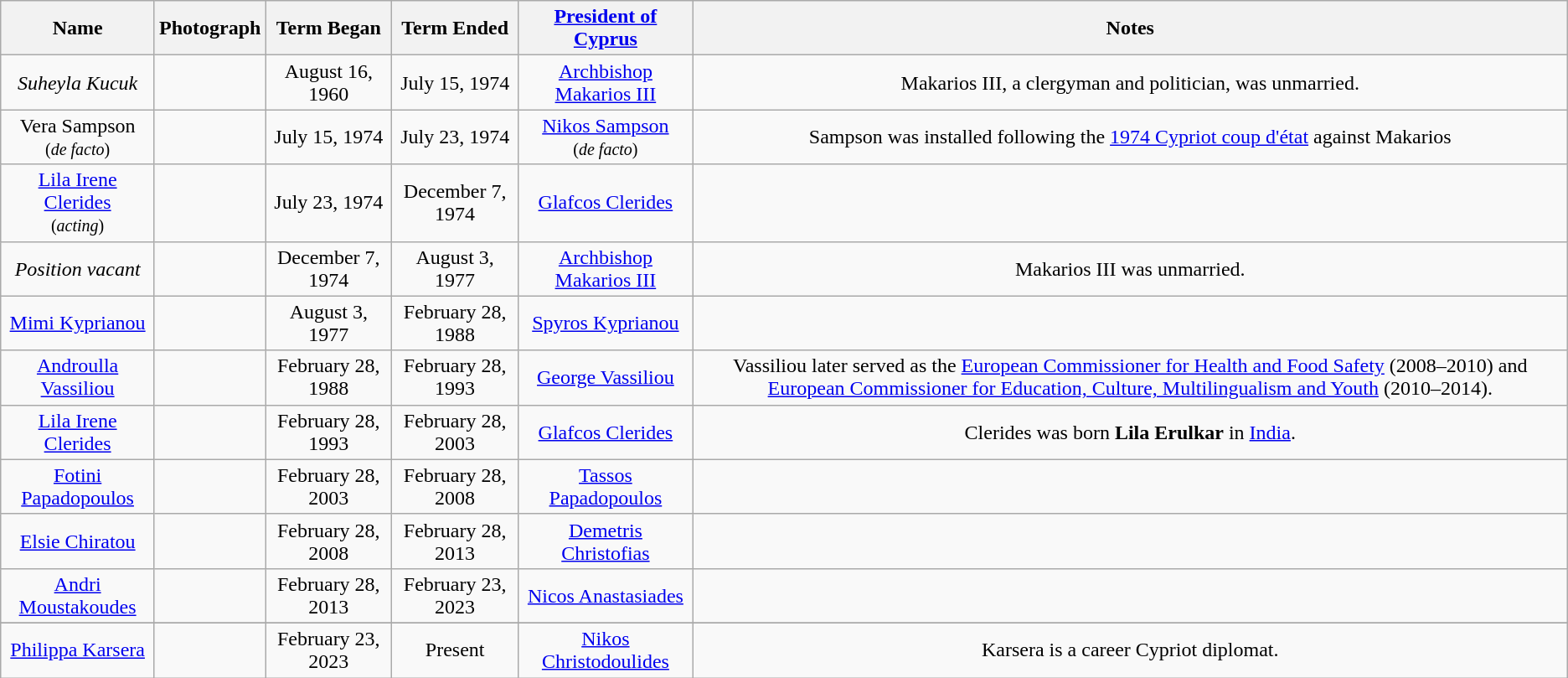<table class="wikitable" style="text-align:center">
<tr>
<th>Name</th>
<th>Photograph</th>
<th>Term Began</th>
<th>Term Ended</th>
<th><a href='#'>President of Cyprus</a></th>
<th>Notes</th>
</tr>
<tr>
<td><em>Suheyla Kucuk</em></td>
<td></td>
<td>August 16, 1960</td>
<td>July 15, 1974</td>
<td><a href='#'>Archbishop</a> <a href='#'>Makarios III</a></td>
<td>Makarios III, a clergyman and politician, was unmarried.</td>
</tr>
<tr>
<td>Vera Sampson<br><small>(<em>de facto</em>)</small></td>
<td></td>
<td>July 15, 1974</td>
<td>July 23, 1974</td>
<td><a href='#'>Nikos Sampson</a><br><small>(<em>de facto</em>)</small></td>
<td>Sampson was installed following the <a href='#'>1974 Cypriot coup d'état</a> against Makarios</td>
</tr>
<tr>
<td><a href='#'>Lila Irene Clerides</a><br><small>(<em>acting</em>)</small></td>
<td></td>
<td>July 23, 1974</td>
<td>December 7, 1974</td>
<td><a href='#'>Glafcos Clerides</a></td>
<td></td>
</tr>
<tr>
<td><em>Position vacant</em></td>
<td></td>
<td>December 7, 1974</td>
<td>August 3, 1977</td>
<td><a href='#'>Archbishop</a> <a href='#'>Makarios III</a></td>
<td>Makarios III was unmarried.</td>
</tr>
<tr>
<td><a href='#'>Mimi Kyprianou</a></td>
<td></td>
<td>August 3, 1977</td>
<td>February 28, 1988</td>
<td><a href='#'>Spyros Kyprianou</a></td>
<td></td>
</tr>
<tr>
<td><a href='#'>Androulla Vassiliou</a></td>
<td></td>
<td>February 28, 1988</td>
<td>February 28, 1993</td>
<td><a href='#'>George Vassiliou</a></td>
<td>Vassiliou later served as the <a href='#'>European Commissioner for Health and Food Safety</a> (2008–2010) and <a href='#'>European Commissioner for Education, Culture, Multilingualism and Youth</a> (2010–2014).</td>
</tr>
<tr>
<td><a href='#'>Lila Irene Clerides</a></td>
<td></td>
<td>February 28, 1993</td>
<td>February 28, 2003</td>
<td><a href='#'>Glafcos Clerides</a></td>
<td>Clerides was born <strong>Lila Erulkar</strong> in <a href='#'>India</a>.</td>
</tr>
<tr>
<td><a href='#'>Fotini Papadopoulos</a></td>
<td></td>
<td>February 28, 2003</td>
<td>February 28, 2008</td>
<td><a href='#'>Tassos Papadopoulos</a></td>
<td></td>
</tr>
<tr>
<td><a href='#'>Elsie Chiratou</a></td>
<td></td>
<td>February 28, 2008</td>
<td>February 28, 2013</td>
<td><a href='#'>Demetris Christofias</a></td>
<td></td>
</tr>
<tr>
<td><a href='#'>Andri Moustakoudes</a></td>
<td></td>
<td>February 28, 2013</td>
<td>February 23, 2023</td>
<td><a href='#'>Nicos Anastasiades</a></td>
<td></td>
</tr>
<tr>
</tr>
<tr>
<td><a href='#'>Philippa Karsera</a></td>
<td></td>
<td>February 23, 2023</td>
<td>Present</td>
<td><a href='#'>Nikos Christodoulides</a></td>
<td>Karsera is a career Cypriot diplomat.</td>
</tr>
</table>
